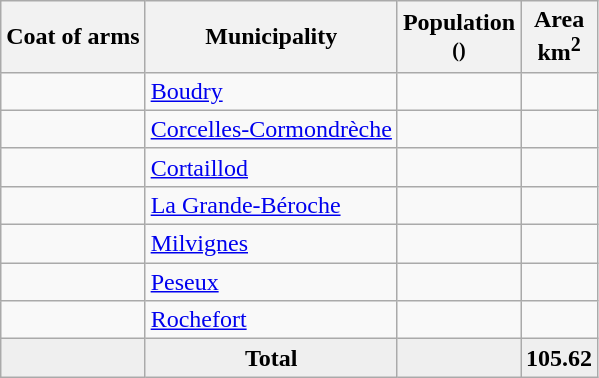<table class="wikitable">
<tr>
<th>Coat of arms</th>
<th>Municipality</th>
<th>Population<br><small>()</small></th>
<th>Area <br>km<sup>2</sup></th>
</tr>
<tr>
<td></td>
<td><a href='#'>Boudry</a></td>
<td align="center"></td>
<td align="center"></td>
</tr>
<tr>
<td></td>
<td><a href='#'>Corcelles-Cormondrèche</a></td>
<td align="center"></td>
<td align="center"></td>
</tr>
<tr>
<td></td>
<td><a href='#'>Cortaillod</a></td>
<td align="center"></td>
<td align="center"></td>
</tr>
<tr>
<td></td>
<td><a href='#'>La Grande-Béroche</a></td>
<td align="center"></td>
<td align="center"></td>
</tr>
<tr>
<td></td>
<td><a href='#'>Milvignes</a></td>
<td align="center"></td>
<td align="center"></td>
</tr>
<tr>
<td></td>
<td><a href='#'>Peseux</a></td>
<td align="center"></td>
<td align="center"></td>
</tr>
<tr>
<td></td>
<td><a href='#'>Rochefort</a></td>
<td align="center"></td>
<td align="center"></td>
</tr>
<tr>
<td bgcolor="#EFEFEF"></td>
<td bgcolor="#EFEFEF" align="center"><strong>Total</strong></td>
<td bgcolor="#EFEFEF" align="center"></td>
<td bgcolor="#EFEFEF" align="center"><strong>105.62</strong></td>
</tr>
</table>
